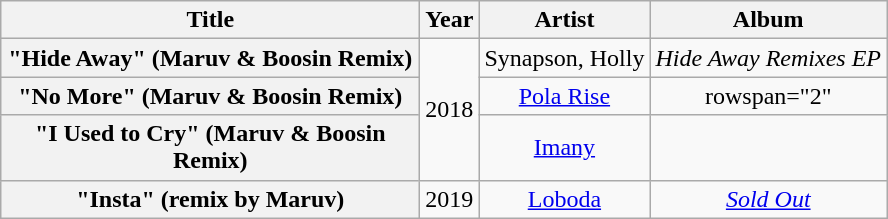<table class="wikitable plainrowheaders" style="text-align:center;">
<tr>
<th style="width:17em;">Title</th>
<th>Year</th>
<th>Artist</th>
<th>Album</th>
</tr>
<tr>
<th scope="row">"Hide Away" (Maruv & Boosin Remix)</th>
<td rowspan="3">2018</td>
<td>Synapson, Holly</td>
<td><em>Hide Away Remixes EP</em></td>
</tr>
<tr>
<th scope="row">"No More" (Maruv & Boosin Remix)</th>
<td><a href='#'>Pola Rise</a></td>
<td>rowspan="2" </td>
</tr>
<tr>
<th scope="row">"I Used to Cry" (Maruv & Boosin Remix)</th>
<td><a href='#'>Imany</a></td>
</tr>
<tr>
<th scope="row">"Insta" (remix by Maruv)</th>
<td>2019</td>
<td><a href='#'>Loboda</a></td>
<td><em><a href='#'>Sold Out</a></em></td>
</tr>
</table>
